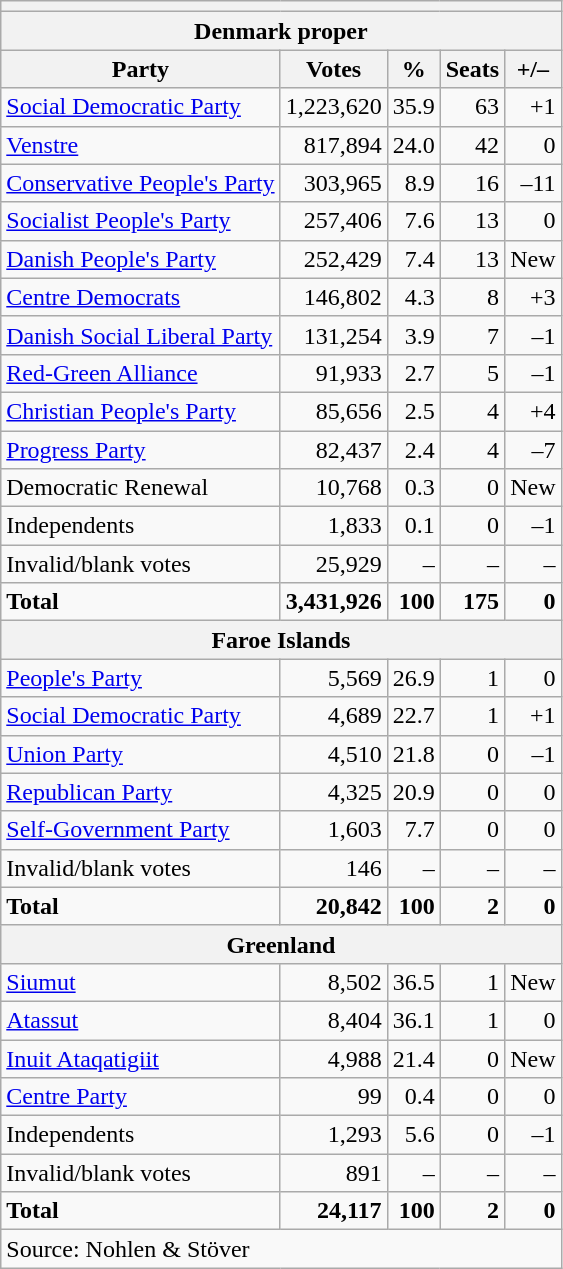<table class=wikitable style=text-align:right>
<tr>
<th colspan=6></th>
</tr>
<tr>
<th colspan=5>Denmark proper</th>
</tr>
<tr>
<th>Party</th>
<th>Votes</th>
<th>%</th>
<th>Seats</th>
<th>+/–</th>
</tr>
<tr>
<td align=left><a href='#'>Social Democratic Party</a></td>
<td>1,223,620</td>
<td>35.9</td>
<td>63</td>
<td>+1</td>
</tr>
<tr>
<td align=left><a href='#'>Venstre</a></td>
<td>817,894</td>
<td>24.0</td>
<td>42</td>
<td>0</td>
</tr>
<tr>
<td align=left><a href='#'>Conservative People's Party</a></td>
<td>303,965</td>
<td>8.9</td>
<td>16</td>
<td>–11</td>
</tr>
<tr>
<td align=left><a href='#'>Socialist People's Party</a></td>
<td>257,406</td>
<td>7.6</td>
<td>13</td>
<td>0</td>
</tr>
<tr>
<td align=left><a href='#'>Danish People's Party</a></td>
<td>252,429</td>
<td>7.4</td>
<td>13</td>
<td>New</td>
</tr>
<tr>
<td align=left><a href='#'>Centre Democrats</a></td>
<td>146,802</td>
<td>4.3</td>
<td>8</td>
<td>+3</td>
</tr>
<tr>
<td align=left><a href='#'>Danish Social Liberal Party</a></td>
<td>131,254</td>
<td>3.9</td>
<td>7</td>
<td>–1</td>
</tr>
<tr>
<td align=left><a href='#'>Red-Green Alliance</a></td>
<td>91,933</td>
<td>2.7</td>
<td>5</td>
<td>–1</td>
</tr>
<tr>
<td align=left><a href='#'>Christian People's Party</a></td>
<td>85,656</td>
<td>2.5</td>
<td>4</td>
<td>+4</td>
</tr>
<tr>
<td align=left><a href='#'>Progress Party</a></td>
<td>82,437</td>
<td>2.4</td>
<td>4</td>
<td>–7</td>
</tr>
<tr>
<td align=left>Democratic Renewal</td>
<td>10,768</td>
<td>0.3</td>
<td>0</td>
<td>New</td>
</tr>
<tr>
<td align=left>Independents</td>
<td>1,833</td>
<td>0.1</td>
<td>0</td>
<td>–1</td>
</tr>
<tr>
<td align=left>Invalid/blank votes</td>
<td>25,929</td>
<td>–</td>
<td>–</td>
<td>–</td>
</tr>
<tr>
<td align=left><strong>Total</strong></td>
<td><strong>3,431,926</strong></td>
<td><strong>100</strong></td>
<td><strong>175</strong></td>
<td><strong>0</strong></td>
</tr>
<tr>
<th colspan=5>Faroe Islands</th>
</tr>
<tr>
<td align=left><a href='#'>People's Party</a></td>
<td>5,569</td>
<td>26.9</td>
<td>1</td>
<td>0</td>
</tr>
<tr>
<td align=left><a href='#'>Social Democratic Party</a></td>
<td>4,689</td>
<td>22.7</td>
<td>1</td>
<td>+1</td>
</tr>
<tr>
<td align=left><a href='#'>Union Party</a></td>
<td>4,510</td>
<td>21.8</td>
<td>0</td>
<td>–1</td>
</tr>
<tr>
<td align=left><a href='#'>Republican Party</a></td>
<td>4,325</td>
<td>20.9</td>
<td>0</td>
<td>0</td>
</tr>
<tr>
<td align=left><a href='#'>Self-Government Party</a></td>
<td>1,603</td>
<td>7.7</td>
<td>0</td>
<td>0</td>
</tr>
<tr>
<td align=left>Invalid/blank votes</td>
<td>146</td>
<td>–</td>
<td>–</td>
<td>–</td>
</tr>
<tr>
<td align=left><strong>Total</strong></td>
<td><strong>20,842</strong></td>
<td><strong>100</strong></td>
<td><strong>2</strong></td>
<td><strong>0</strong></td>
</tr>
<tr>
<th colspan=5>Greenland</th>
</tr>
<tr>
<td align=left><a href='#'>Siumut</a></td>
<td>8,502</td>
<td>36.5</td>
<td>1</td>
<td>New</td>
</tr>
<tr>
<td align=left><a href='#'>Atassut</a></td>
<td>8,404</td>
<td>36.1</td>
<td>1</td>
<td>0</td>
</tr>
<tr>
<td align=left><a href='#'>Inuit Ataqatigiit</a></td>
<td>4,988</td>
<td>21.4</td>
<td>0</td>
<td>New</td>
</tr>
<tr>
<td align=left><a href='#'>Centre Party</a></td>
<td>99</td>
<td>0.4</td>
<td>0</td>
<td>0</td>
</tr>
<tr>
<td align=left>Independents</td>
<td>1,293</td>
<td>5.6</td>
<td>0</td>
<td>–1</td>
</tr>
<tr>
<td align=left>Invalid/blank votes</td>
<td>891</td>
<td>–</td>
<td>–</td>
<td>–</td>
</tr>
<tr>
<td align=left><strong>Total</strong></td>
<td><strong>24,117</strong></td>
<td><strong>100</strong></td>
<td><strong>2</strong></td>
<td><strong>0</strong></td>
</tr>
<tr>
<td align=left colspan=5>Source: Nohlen & Stöver</td>
</tr>
</table>
